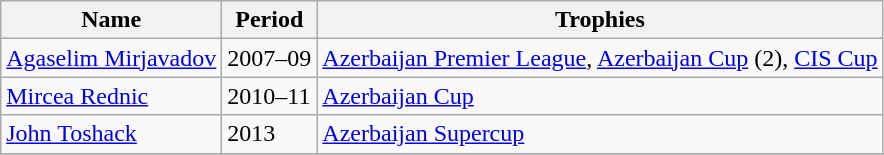<table class="wikitable" border="1">
<tr>
<th>Name</th>
<th>Period</th>
<th>Trophies</th>
</tr>
<tr>
<td> <a href='#'>Agaselim Mirjavadov</a></td>
<td>2007–09</td>
<td><a href='#'>Azerbaijan Premier League</a>, <a href='#'>Azerbaijan Cup</a> (2), <a href='#'>CIS Cup</a></td>
</tr>
<tr>
<td> <a href='#'>Mircea Rednic</a></td>
<td>2010–11</td>
<td><a href='#'>Azerbaijan Cup</a></td>
</tr>
<tr>
<td> <a href='#'>John Toshack</a></td>
<td>2013</td>
<td><a href='#'>Azerbaijan Supercup</a></td>
</tr>
<tr>
</tr>
</table>
